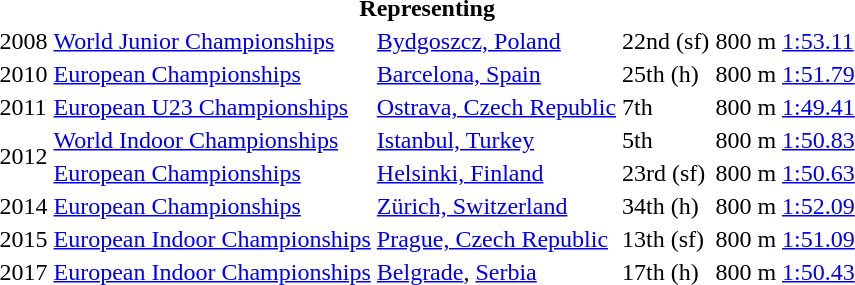<table>
<tr>
<th colspan="6">Representing </th>
</tr>
<tr>
<td>2008</td>
<td><a href='#'>World Junior Championships</a></td>
<td><a href='#'>Bydgoszcz, Poland</a></td>
<td>22nd (sf)</td>
<td>800 m</td>
<td><a href='#'>1:53.11</a></td>
</tr>
<tr>
<td>2010</td>
<td><a href='#'>European Championships</a></td>
<td><a href='#'>Barcelona, Spain</a></td>
<td>25th (h)</td>
<td>800 m</td>
<td><a href='#'>1:51.79</a></td>
</tr>
<tr>
<td>2011</td>
<td><a href='#'>European U23 Championships</a></td>
<td><a href='#'>Ostrava, Czech Republic</a></td>
<td>7th</td>
<td>800 m</td>
<td><a href='#'>1:49.41</a></td>
</tr>
<tr>
<td rowspan=2>2012</td>
<td><a href='#'>World Indoor Championships</a></td>
<td><a href='#'>Istanbul, Turkey</a></td>
<td>5th</td>
<td>800 m</td>
<td><a href='#'>1:50.83</a></td>
</tr>
<tr>
<td><a href='#'>European Championships</a></td>
<td><a href='#'>Helsinki, Finland</a></td>
<td>23rd (sf)</td>
<td>800 m</td>
<td><a href='#'>1:50.63</a></td>
</tr>
<tr>
<td>2014</td>
<td><a href='#'>European Championships</a></td>
<td><a href='#'>Zürich, Switzerland</a></td>
<td>34th (h)</td>
<td>800 m</td>
<td><a href='#'>1:52.09</a></td>
</tr>
<tr>
<td>2015</td>
<td><a href='#'>European Indoor Championships</a></td>
<td><a href='#'>Prague, Czech Republic</a></td>
<td>13th (sf)</td>
<td>800 m</td>
<td><a href='#'>1:51.09</a></td>
</tr>
<tr>
<td>2017</td>
<td><a href='#'>European Indoor Championships</a></td>
<td><a href='#'>Belgrade</a>, <a href='#'>Serbia</a></td>
<td>17th (h)</td>
<td>800 m</td>
<td><a href='#'>1:50.43</a></td>
</tr>
</table>
